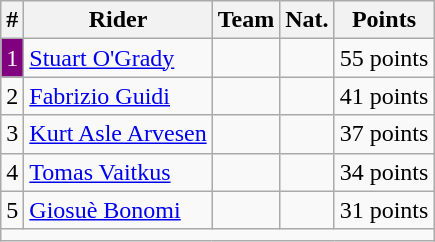<table class=wikitable>
<tr>
<th align=right>#</th>
<th>Rider</th>
<th>Team</th>
<th>Nat.</th>
<th align=right>Points</th>
</tr>
<tr>
<td align=right bgcolor=purple style="color:white">1</td>
<td><a href='#'>Stuart O'Grady</a></td>
<td></td>
<td></td>
<td align=right>55 points</td>
</tr>
<tr>
<td align=right>2</td>
<td><a href='#'>Fabrizio Guidi</a></td>
<td></td>
<td></td>
<td align=right>41 points</td>
</tr>
<tr>
<td align=right>3</td>
<td><a href='#'>Kurt Asle Arvesen</a></td>
<td></td>
<td></td>
<td align=right>37 points</td>
</tr>
<tr>
<td align=right>4</td>
<td><a href='#'>Tomas Vaitkus</a></td>
<td></td>
<td></td>
<td align=right>34 points</td>
</tr>
<tr>
<td align=right>5</td>
<td><a href='#'>Giosuè Bonomi</a></td>
<td></td>
<td></td>
<td align=right>31 points</td>
</tr>
<tr>
<td align=right colspan=5></td>
</tr>
</table>
